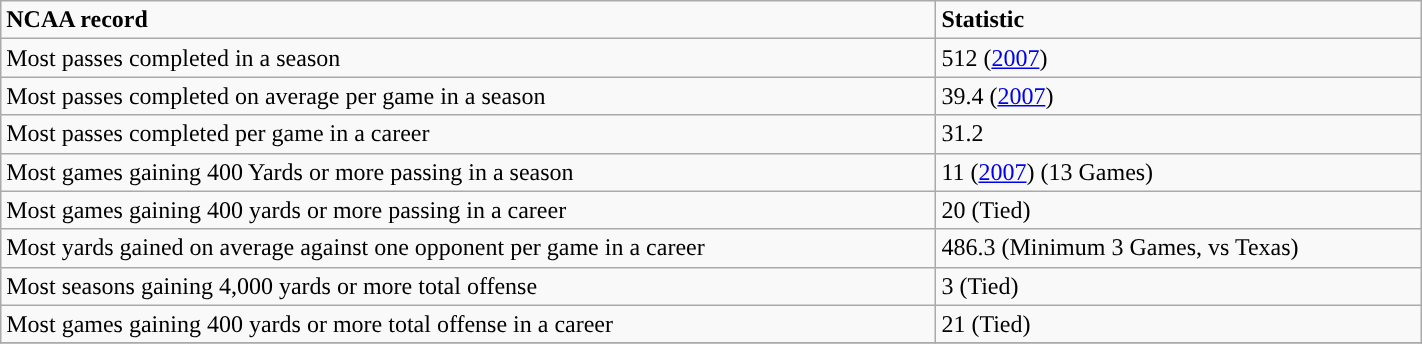<table class="wikitable sortable" style="width:75%">
<tr>
<td colspan="1"><strong>NCAA record</strong></td>
<td colspan="1"><strong>Statistic</strong></td>
</tr>
<tr>
<td align="left">Most passes completed in a season</td>
<td align="left">512 (<a href='#'>2007</a>)</td>
</tr>
<tr>
<td align="left">Most passes completed on average per game in a season</td>
<td align="left">39.4 (<a href='#'>2007</a>)</td>
</tr>
<tr>
<td align="left">Most passes completed per game in a career</td>
<td align="left">31.2</td>
</tr>
<tr>
<td align="left">Most games gaining 400 Yards or more passing in a season </td>
<td align="left">11 (<a href='#'>2007</a>) (13 Games)</td>
</tr>
<tr>
<td align="left">Most games gaining 400 yards or more passing in a career</td>
<td align="left">20 (Tied)</td>
</tr>
<tr>
<td align="left">Most yards gained on average against one opponent per game in a career</td>
<td align="left">486.3 (Minimum 3 Games, vs Texas)</td>
</tr>
<tr>
<td align="left">Most seasons gaining 4,000 yards or more total offense</td>
<td align="left">3 (Tied)</td>
</tr>
<tr>
<td align="left">Most games gaining 400 yards or more total offense in a career</td>
<td align="left">21 (Tied)</td>
</tr>
<tr>
</tr>
</table>
